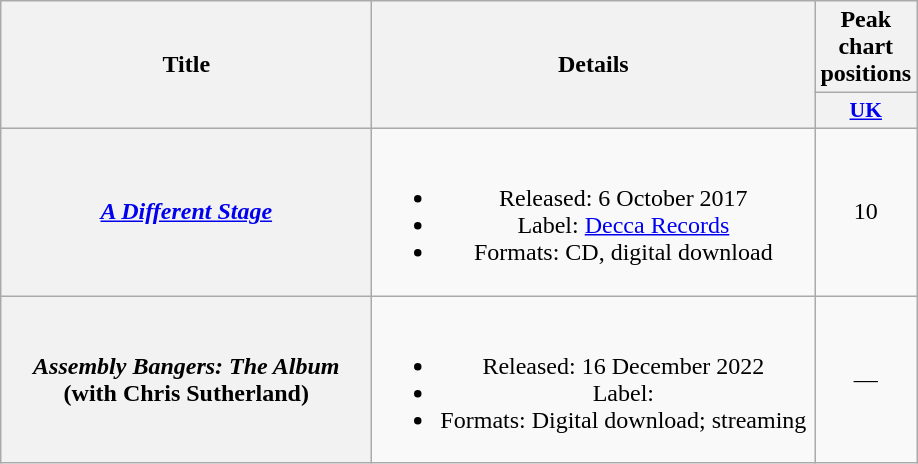<table class="wikitable plainrowheaders" style="text-align:center;">
<tr>
<th scope="col" rowspan="2" style="width:15em;">Title</th>
<th scope="col" rowspan="2" style="width:18em;">Details</th>
<th scope="col">Peak chart positions</th>
</tr>
<tr>
<th scope="col" style="width:2.5em;font-size:90%;"><a href='#'>UK</a><br></th>
</tr>
<tr>
<th scope="row"><em><a href='#'>A Different Stage</a></em></th>
<td><br><ul><li>Released: 6 October 2017</li><li>Label: <a href='#'>Decca Records</a></li><li>Formats: CD, digital download</li></ul></td>
<td>10</td>
</tr>
<tr>
<th scope="row"><em>Assembly Bangers: The Album</em><br>(with Chris Sutherland)</th>
<td><br><ul><li>Released: 16 December 2022</li><li>Label:</li><li>Formats: Digital download; streaming</li></ul></td>
<td>—</td>
</tr>
</table>
